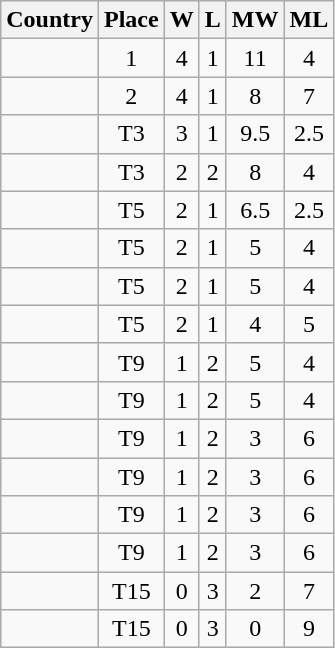<table class="wikitable sortable" style="text-align:center">
<tr>
<th>Country</th>
<th>Place</th>
<th>W</th>
<th>L</th>
<th>MW</th>
<th>ML</th>
</tr>
<tr>
<td align=left></td>
<td>1</td>
<td>4</td>
<td>1</td>
<td>11</td>
<td>4</td>
</tr>
<tr>
<td align=left></td>
<td>2</td>
<td>4</td>
<td>1</td>
<td>8</td>
<td>7</td>
</tr>
<tr>
<td align=left></td>
<td>T3</td>
<td>3</td>
<td>1</td>
<td>9.5</td>
<td>2.5</td>
</tr>
<tr>
<td align=left></td>
<td>T3</td>
<td>2</td>
<td>2</td>
<td>8</td>
<td>4</td>
</tr>
<tr>
<td align=left></td>
<td>T5</td>
<td>2</td>
<td>1</td>
<td>6.5</td>
<td>2.5</td>
</tr>
<tr>
<td align=left></td>
<td>T5</td>
<td>2</td>
<td>1</td>
<td>5</td>
<td>4</td>
</tr>
<tr>
<td align=left></td>
<td>T5</td>
<td>2</td>
<td>1</td>
<td>5</td>
<td>4</td>
</tr>
<tr>
<td align=left></td>
<td>T5</td>
<td>2</td>
<td>1</td>
<td>4</td>
<td>5</td>
</tr>
<tr>
<td align=left></td>
<td>T9</td>
<td>1</td>
<td>2</td>
<td>5</td>
<td>4</td>
</tr>
<tr>
<td align=left></td>
<td>T9</td>
<td>1</td>
<td>2</td>
<td>5</td>
<td>4</td>
</tr>
<tr>
<td align=left></td>
<td>T9</td>
<td>1</td>
<td>2</td>
<td>3</td>
<td>6</td>
</tr>
<tr>
<td align=left></td>
<td>T9</td>
<td>1</td>
<td>2</td>
<td>3</td>
<td>6</td>
</tr>
<tr>
<td align=left></td>
<td>T9</td>
<td>1</td>
<td>2</td>
<td>3</td>
<td>6</td>
</tr>
<tr>
<td align=left></td>
<td>T9</td>
<td>1</td>
<td>2</td>
<td>3</td>
<td>6</td>
</tr>
<tr>
<td align=left></td>
<td>T15</td>
<td>0</td>
<td>3</td>
<td>2</td>
<td>7</td>
</tr>
<tr>
<td align=left></td>
<td>T15</td>
<td>0</td>
<td>3</td>
<td>0</td>
<td>9</td>
</tr>
</table>
